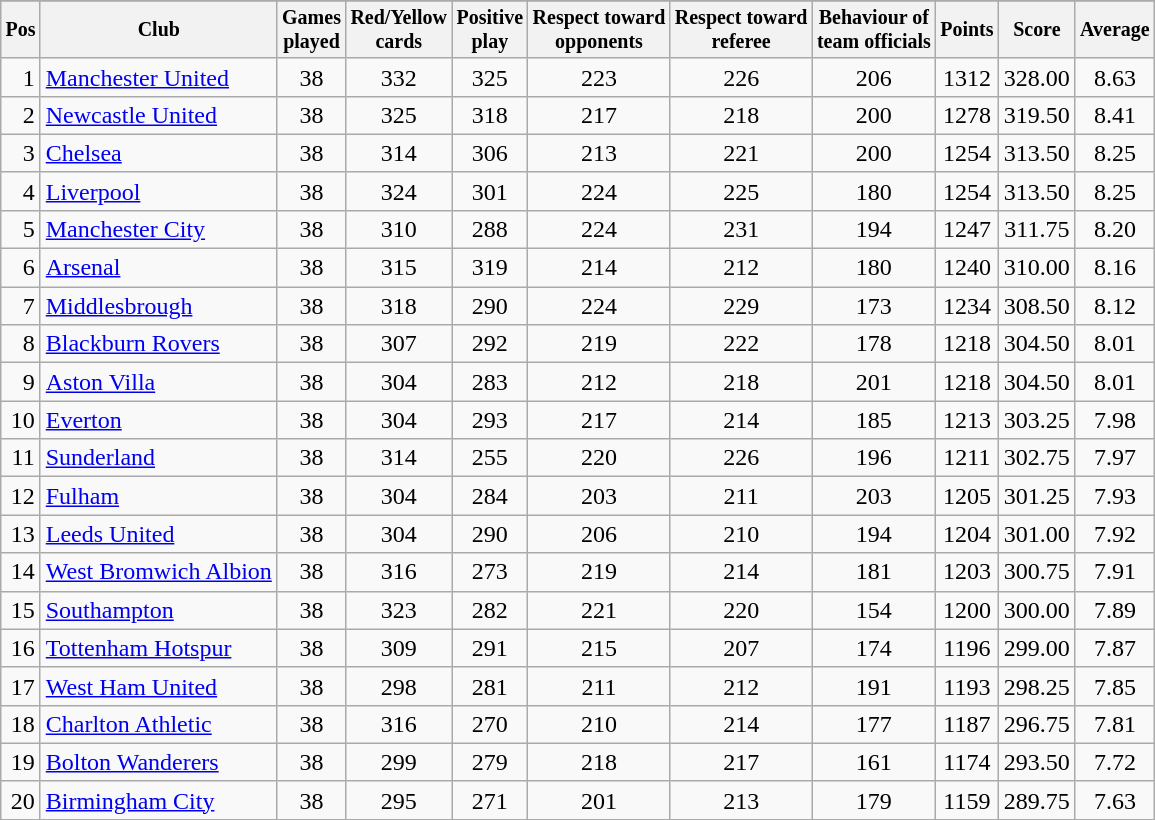<table class="wikitable sortable">
<tr>
</tr>
<tr style="font-size:10pt;font-weight:bold">
<th>Pos</th>
<th>Club</th>
<th>Games<br>played</th>
<th>Red/Yellow<br>cards</th>
<th>Positive<br>play</th>
<th>Respect toward<br>opponents</th>
<th>Respect toward<br>referee</th>
<th>Behaviour of<br>team officials</th>
<th>Points</th>
<th>Score</th>
<th>Average</th>
</tr>
<tr>
<td align=right>1</td>
<td align=left><a href='#'>Manchester United</a></td>
<td align=center>38</td>
<td align=center>332</td>
<td align=center>325</td>
<td align=center>223</td>
<td align=center>226</td>
<td align=center>206</td>
<td align=center>1312</td>
<td align=center>328.00</td>
<td align=center>8.63</td>
</tr>
<tr>
<td align=right>2</td>
<td align=left><a href='#'>Newcastle United</a></td>
<td align=center>38</td>
<td align=center>325</td>
<td align=center>318</td>
<td align=center>217</td>
<td align=center>218</td>
<td align=center>200</td>
<td align=center>1278</td>
<td align=center>319.50</td>
<td align=center>8.41</td>
</tr>
<tr>
<td align=right>3</td>
<td align=left><a href='#'>Chelsea</a></td>
<td align=center>38</td>
<td align=center>314</td>
<td align=center>306</td>
<td align=center>213</td>
<td align=center>221</td>
<td align=center>200</td>
<td align=center>1254</td>
<td align=center>313.50</td>
<td align=center>8.25</td>
</tr>
<tr>
<td align=right>4</td>
<td align=left><a href='#'>Liverpool</a></td>
<td align=center>38</td>
<td align=center>324</td>
<td align=center>301</td>
<td align=center>224</td>
<td align=center>225</td>
<td align=center>180</td>
<td align=center>1254</td>
<td align=center>313.50</td>
<td align=center>8.25</td>
</tr>
<tr>
<td align=right>5</td>
<td align=left><a href='#'>Manchester City</a></td>
<td align=center>38</td>
<td align=center>310</td>
<td align=center>288</td>
<td align=center>224</td>
<td align=center>231</td>
<td align=center>194</td>
<td align=center>1247</td>
<td align=center>311.75</td>
<td align=center>8.20</td>
</tr>
<tr>
<td align=right>6</td>
<td align=left><a href='#'>Arsenal</a></td>
<td align=center>38</td>
<td align=center>315</td>
<td align=center>319</td>
<td align=center>214</td>
<td align=center>212</td>
<td align=center>180</td>
<td align=center>1240</td>
<td align=center>310.00</td>
<td align=center>8.16</td>
</tr>
<tr>
<td align=right>7</td>
<td align=left><a href='#'>Middlesbrough</a></td>
<td align=center>38</td>
<td align=center>318</td>
<td align=center>290</td>
<td align=center>224</td>
<td align=center>229</td>
<td align=center>173</td>
<td align=center>1234</td>
<td align=center>308.50</td>
<td align=center>8.12</td>
</tr>
<tr>
<td align=right>8</td>
<td align=left><a href='#'>Blackburn Rovers</a></td>
<td align=center>38</td>
<td align=center>307</td>
<td align=center>292</td>
<td align=center>219</td>
<td align=center>222</td>
<td align=center>178</td>
<td align=center>1218</td>
<td align=center>304.50</td>
<td align=center>8.01</td>
</tr>
<tr>
<td align=right>9</td>
<td align=left><a href='#'>Aston Villa</a></td>
<td align=center>38</td>
<td align=center>304</td>
<td align=center>283</td>
<td align=center>212</td>
<td align=center>218</td>
<td align=center>201</td>
<td align=center>1218</td>
<td align=center>304.50</td>
<td align=center>8.01</td>
</tr>
<tr>
<td align=right>10</td>
<td align=left><a href='#'>Everton</a></td>
<td align=center>38</td>
<td align=center>304</td>
<td align=center>293</td>
<td align=center>217</td>
<td align=center>214</td>
<td align=center>185</td>
<td align=center>1213</td>
<td align=center>303.25</td>
<td align=center>7.98</td>
</tr>
<tr>
<td align=right>11</td>
<td align=left><a href='#'>Sunderland</a></td>
<td align=center>38</td>
<td align=center>314</td>
<td align=center>255</td>
<td align=center>220</td>
<td align=center>226</td>
<td align=center>196</td>
<td align=center>1211</td>
<td align=center>302.75</td>
<td align=center>7.97</td>
</tr>
<tr>
<td align=right>12</td>
<td align=left><a href='#'>Fulham</a></td>
<td align=center>38</td>
<td align=center>304</td>
<td align=center>284</td>
<td align=center>203</td>
<td align=center>211</td>
<td align=center>203</td>
<td align=center>1205</td>
<td align=center>301.25</td>
<td align=center>7.93</td>
</tr>
<tr>
<td align=right>13</td>
<td align=left><a href='#'>Leeds United</a></td>
<td align=center>38</td>
<td align=center>304</td>
<td align=center>290</td>
<td align=center>206</td>
<td align=center>210</td>
<td align=center>194</td>
<td align=center>1204</td>
<td align=center>301.00</td>
<td align=center>7.92</td>
</tr>
<tr>
<td align=right>14</td>
<td align=left><a href='#'>West Bromwich Albion</a></td>
<td align=center>38</td>
<td align=center>316</td>
<td align=center>273</td>
<td align=center>219</td>
<td align=center>214</td>
<td align=center>181</td>
<td align=center>1203</td>
<td align=center>300.75</td>
<td align=center>7.91</td>
</tr>
<tr>
<td align=right>15</td>
<td align=left><a href='#'>Southampton</a></td>
<td align=center>38</td>
<td align=center>323</td>
<td align=center>282</td>
<td align=center>221</td>
<td align=center>220</td>
<td align=center>154</td>
<td align=center>1200</td>
<td align=center>300.00</td>
<td align=center>7.89</td>
</tr>
<tr>
<td align=right>16</td>
<td align=left><a href='#'>Tottenham Hotspur</a></td>
<td align=center>38</td>
<td align=center>309</td>
<td align=center>291</td>
<td align=center>215</td>
<td align=center>207</td>
<td align=center>174</td>
<td align=center>1196</td>
<td align=center>299.00</td>
<td align=center>7.87</td>
</tr>
<tr>
<td align=right>17</td>
<td align=left><a href='#'>West Ham United</a></td>
<td align=center>38</td>
<td align=center>298</td>
<td align=center>281</td>
<td align=center>211</td>
<td align=center>212</td>
<td align=center>191</td>
<td align=center>1193</td>
<td align=center>298.25</td>
<td align=center>7.85</td>
</tr>
<tr>
<td align=right>18</td>
<td align=left><a href='#'>Charlton Athletic</a></td>
<td align=center>38</td>
<td align=center>316</td>
<td align=center>270</td>
<td align=center>210</td>
<td align=center>214</td>
<td align=center>177</td>
<td align=center>1187</td>
<td align=center>296.75</td>
<td align=center>7.81</td>
</tr>
<tr>
<td align=right>19</td>
<td align=left><a href='#'>Bolton Wanderers</a></td>
<td align=center>38</td>
<td align=center>299</td>
<td align=center>279</td>
<td align=center>218</td>
<td align=center>217</td>
<td align=center>161</td>
<td align=center>1174</td>
<td align=center>293.50</td>
<td align=center>7.72</td>
</tr>
<tr>
<td align=right>20</td>
<td align=left><a href='#'>Birmingham City</a></td>
<td align=center>38</td>
<td align=center>295</td>
<td align=center>271</td>
<td align=center>201</td>
<td align=center>213</td>
<td align=center>179</td>
<td align=center>1159</td>
<td align=center>289.75</td>
<td align=center>7.63</td>
</tr>
</table>
